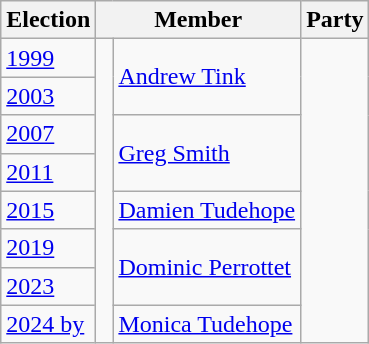<table class="wikitable">
<tr>
<th>Election</th>
<th colspan="2">Member</th>
<th>Party</th>
</tr>
<tr>
<td><a href='#'>1999</a></td>
<td rowspan="8" > </td>
<td rowspan="2"><a href='#'>Andrew Tink</a></td>
<td rowspan="8"></td>
</tr>
<tr>
<td><a href='#'>2003</a></td>
</tr>
<tr>
<td><a href='#'>2007</a></td>
<td rowspan="2"><a href='#'>Greg Smith</a></td>
</tr>
<tr>
<td><a href='#'>2011</a></td>
</tr>
<tr>
<td><a href='#'>2015</a></td>
<td><a href='#'>Damien Tudehope</a></td>
</tr>
<tr>
<td><a href='#'>2019</a></td>
<td rowspan="2"><a href='#'>Dominic Perrottet</a></td>
</tr>
<tr>
<td><a href='#'>2023</a></td>
</tr>
<tr>
<td><a href='#'>2024 by</a></td>
<td><a href='#'>Monica Tudehope</a></td>
</tr>
</table>
